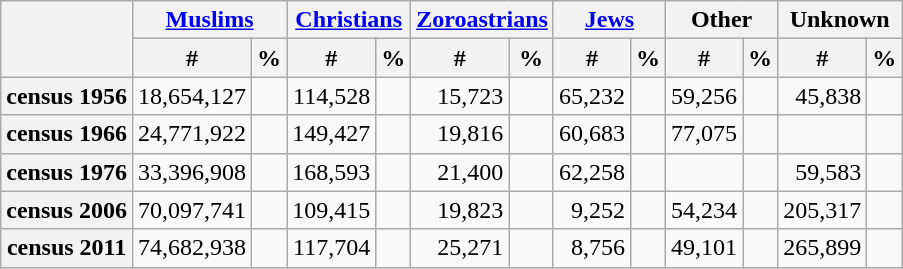<table class="wikitable" style="text-align: right">
<tr>
<th rowspan="2"></th>
<th colspan="2"><a href='#'>Muslims</a></th>
<th colspan="2"><a href='#'>Christians</a></th>
<th colspan="2"><a href='#'>Zoroastrians</a></th>
<th colspan="2"><a href='#'>Jews</a></th>
<th colspan="2">Other</th>
<th colspan="2">Unknown</th>
</tr>
<tr>
<th>#</th>
<th>%</th>
<th>#</th>
<th>%</th>
<th>#</th>
<th>%</th>
<th>#</th>
<th>%</th>
<th>#</th>
<th>%</th>
<th>#</th>
<th>%</th>
</tr>
<tr>
<th>census 1956</th>
<td>18,654,127</td>
<td></td>
<td>114,528</td>
<td></td>
<td>15,723</td>
<td></td>
<td>65,232</td>
<td></td>
<td>59,256</td>
<td></td>
<td>45,838</td>
<td></td>
</tr>
<tr>
<th>census 1966</th>
<td>24,771,922</td>
<td></td>
<td>149,427</td>
<td></td>
<td>19,816</td>
<td></td>
<td>60,683</td>
<td></td>
<td>77,075</td>
<td></td>
<td></td>
<td></td>
</tr>
<tr>
<th>census 1976</th>
<td>33,396,908</td>
<td></td>
<td>168,593</td>
<td></td>
<td>21,400</td>
<td></td>
<td>62,258</td>
<td></td>
<td></td>
<td></td>
<td>59,583</td>
<td></td>
</tr>
<tr>
<th>census 2006</th>
<td>70,097,741</td>
<td></td>
<td>109,415</td>
<td></td>
<td>19,823</td>
<td></td>
<td>9,252</td>
<td></td>
<td>54,234</td>
<td></td>
<td>205,317</td>
<td></td>
</tr>
<tr>
<th>census 2011</th>
<td>74,682,938</td>
<td></td>
<td>117,704</td>
<td></td>
<td>25,271</td>
<td></td>
<td>8,756</td>
<td></td>
<td>49,101</td>
<td></td>
<td>265,899</td>
<td></td>
</tr>
</table>
